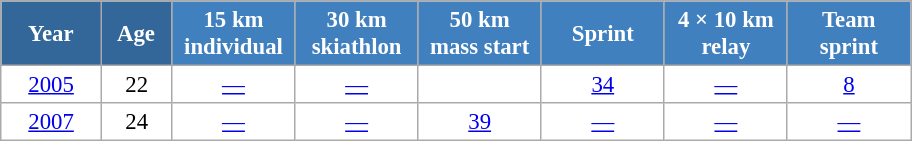<table class="wikitable" style="font-size:95%; text-align:center; border:grey solid 1px; border-collapse:collapse; background:#ffffff;">
<tr>
<th style="background-color:#369; color:white; width:60px;"> Year </th>
<th style="background-color:#369; color:white; width:40px;"> Age </th>
<th style="background-color:#4180be; color:white; width:75px;"> 15 km <br> individual </th>
<th style="background-color:#4180be; color:white; width:75px;"> 30 km <br> skiathlon </th>
<th style="background-color:#4180be; color:white; width:75px;"> 50 km <br> mass start </th>
<th style="background-color:#4180be; color:white; width:75px;"> Sprint </th>
<th style="background-color:#4180be; color:white; width:75px;"> 4 × 10 km <br> relay </th>
<th style="background-color:#4180be; color:white; width:75px;"> Team <br> sprint </th>
</tr>
<tr>
<td><a href='#'>2005</a></td>
<td>22</td>
<td><a href='#'>—</a></td>
<td><a href='#'>—</a></td>
<td><a href='#'></a></td>
<td><a href='#'>34</a></td>
<td><a href='#'>—</a></td>
<td><a href='#'>8</a></td>
</tr>
<tr>
<td><a href='#'>2007</a></td>
<td>24</td>
<td><a href='#'>—</a></td>
<td><a href='#'>—</a></td>
<td><a href='#'>39</a></td>
<td><a href='#'>—</a></td>
<td><a href='#'>—</a></td>
<td><a href='#'>—</a></td>
</tr>
</table>
